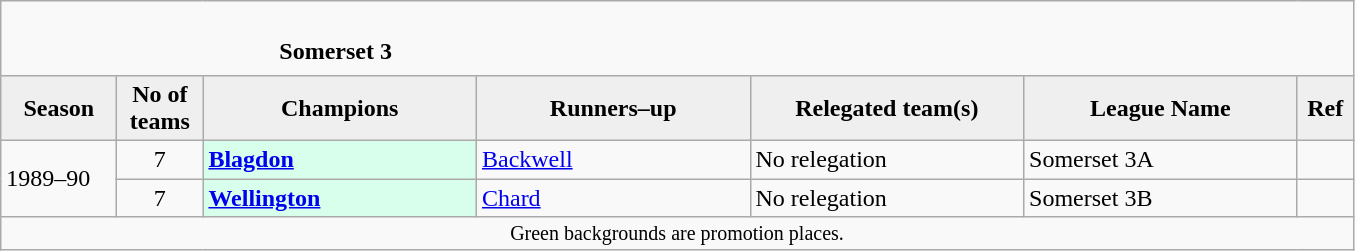<table class="wikitable" style="text-align: left;">
<tr>
<td colspan="11" cellpadding="0" cellspacing="0"><br><table border="0" style="width:100%;" cellpadding="0" cellspacing="0">
<tr>
<td style="width:20%; border:0;"></td>
<td style="border:0;"><strong>Somerset 3</strong></td>
<td style="width:20%; border:0;"></td>
</tr>
</table>
</td>
</tr>
<tr>
<th style="background:#efefef; width:70px;">Season</th>
<th style="background:#efefef; width:50px;">No of teams</th>
<th style="background:#efefef; width:175px;">Champions</th>
<th style="background:#efefef; width:175px;">Runners–up</th>
<th style="background:#efefef; width:175px;">Relegated team(s)</th>
<th style="background:#efefef; width:175px;">League Name</th>
<th style="background:#efefef; width:30px;">Ref</th>
</tr>
<tr align=left>
<td rowspan=2>1989–90</td>
<td style="text-align: center;">7</td>
<td style="background:#d8ffeb;"><strong><a href='#'>Blagdon</a></strong></td>
<td><a href='#'>Backwell</a></td>
<td>No relegation</td>
<td>Somerset 3A</td>
<td></td>
</tr>
<tr>
<td style="text-align: center;">7</td>
<td style="background:#d8ffeb;"><strong><a href='#'>Wellington</a></strong></td>
<td><a href='#'>Chard</a></td>
<td>No relegation</td>
<td>Somerset 3B</td>
<td></td>
</tr>
<tr>
<td colspan="15"  style="border:0; font-size:smaller; text-align:center;">Green backgrounds are promotion places.</td>
</tr>
</table>
